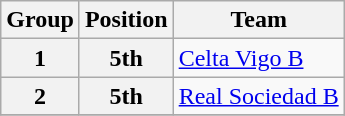<table class="wikitable">
<tr>
<th>Group</th>
<th>Position</th>
<th>Team</th>
</tr>
<tr>
<th>1</th>
<th>5th</th>
<td><a href='#'>Celta Vigo B</a></td>
</tr>
<tr>
<th>2</th>
<th>5th</th>
<td><a href='#'>Real Sociedad B</a></td>
</tr>
<tr>
</tr>
</table>
